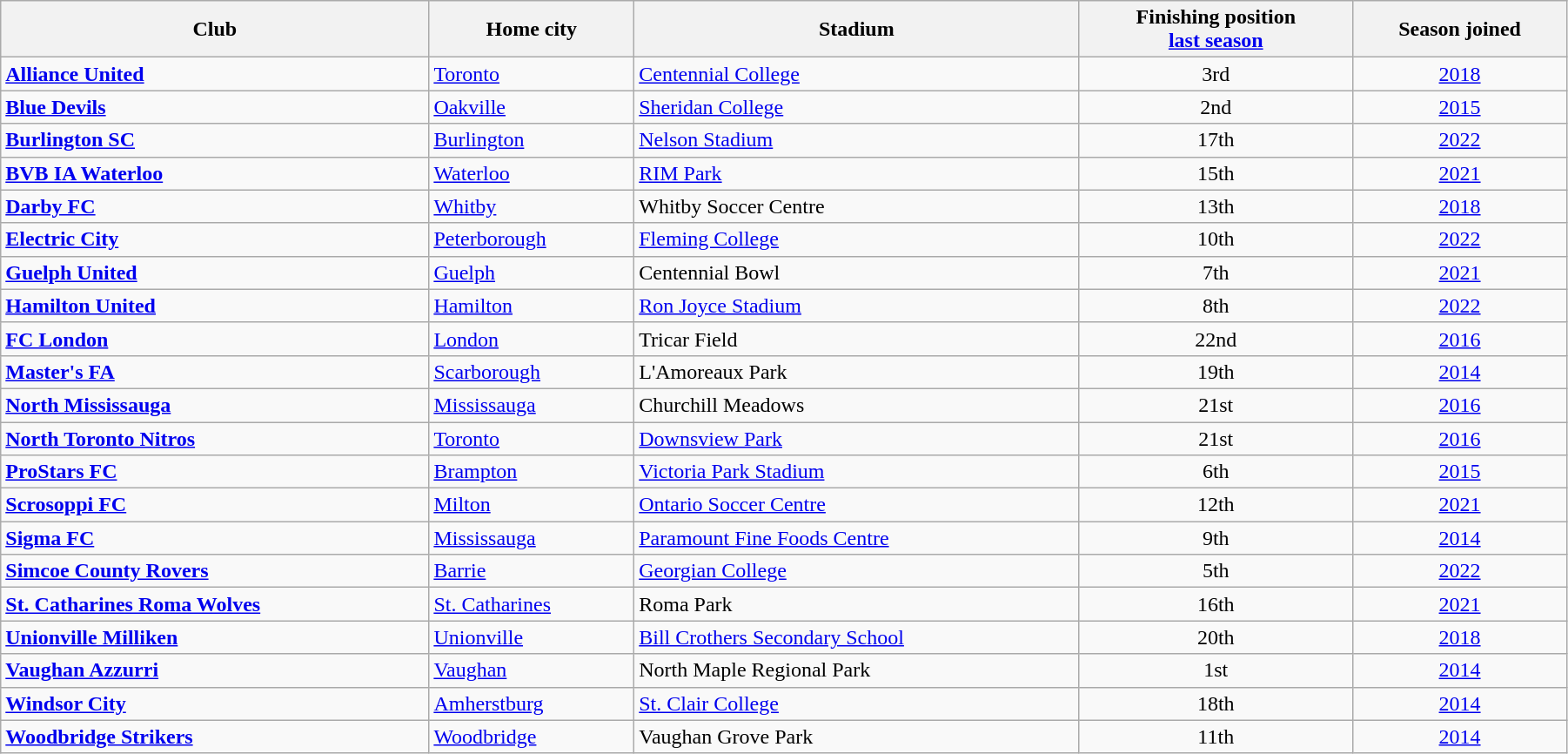<table class="wikitable sortable" width=95% style="font-size:100%">
<tr>
<th>Club</th>
<th>Home city</th>
<th>Stadium</th>
<th>Finishing position<br><a href='#'>last season</a></th>
<th>Season joined</th>
</tr>
<tr>
<td style="text-align:left;"><strong><a href='#'>Alliance United</a></strong></td>
<td><a href='#'>Toronto</a></td>
<td><a href='#'>Centennial College</a></td>
<td align=center>3rd</td>
<td align=center><a href='#'>2018</a></td>
</tr>
<tr>
<td style="text-align:left;"><strong><a href='#'>Blue Devils</a></strong></td>
<td><a href='#'>Oakville</a></td>
<td><a href='#'>Sheridan College</a></td>
<td align=center>2nd</td>
<td align=center><a href='#'>2015</a></td>
</tr>
<tr>
<td style="text-align:left;"><strong><a href='#'>Burlington SC</a></strong></td>
<td><a href='#'>Burlington</a></td>
<td><a href='#'>Nelson Stadium</a></td>
<td align=center>17th</td>
<td align=center><a href='#'>2022</a></td>
</tr>
<tr>
<td style="text-align:left;"><strong><a href='#'>BVB IA Waterloo</a></strong></td>
<td><a href='#'>Waterloo</a></td>
<td><a href='#'>RIM Park</a></td>
<td align=center>15th</td>
<td align=center><a href='#'>2021</a></td>
</tr>
<tr>
<td style="text-align:left;"><strong><a href='#'>Darby FC</a></strong></td>
<td><a href='#'>Whitby</a></td>
<td>Whitby Soccer Centre</td>
<td align=center>13th</td>
<td align=center><a href='#'>2018</a></td>
</tr>
<tr>
<td style="text-align:left;"><strong><a href='#'>Electric City</a></strong></td>
<td><a href='#'>Peterborough</a></td>
<td><a href='#'>Fleming College</a></td>
<td align=center>10th</td>
<td align=center><a href='#'>2022</a></td>
</tr>
<tr>
<td style="text-align:left;"><strong><a href='#'>Guelph United</a></strong></td>
<td><a href='#'>Guelph</a></td>
<td>Centennial Bowl</td>
<td align=center>7th</td>
<td align=center><a href='#'>2021</a></td>
</tr>
<tr>
<td style="text-align:left;"><strong><a href='#'>Hamilton United</a></strong></td>
<td><a href='#'>Hamilton</a></td>
<td><a href='#'>Ron Joyce Stadium</a></td>
<td align=center>8th</td>
<td align=center><a href='#'>2022</a></td>
</tr>
<tr>
<td style="text-align:left;"><strong><a href='#'>FC London</a></strong></td>
<td><a href='#'>London</a></td>
<td>Tricar Field</td>
<td align=center>22nd</td>
<td align=center><a href='#'>2016</a></td>
</tr>
<tr>
<td style="text-align:left;"><strong><a href='#'>Master's FA</a></strong></td>
<td><a href='#'>Scarborough</a></td>
<td>L'Amoreaux Park</td>
<td align=center>19th</td>
<td align=center><a href='#'>2014</a></td>
</tr>
<tr>
<td style="text-align:left;"><strong><a href='#'>North Mississauga</a></strong></td>
<td><a href='#'>Mississauga</a></td>
<td>Churchill Meadows</td>
<td align=center>21st</td>
<td align=center><a href='#'>2016</a></td>
</tr>
<tr>
<td style="text-align:left;"><strong><a href='#'>North Toronto Nitros</a></strong></td>
<td><a href='#'>Toronto</a></td>
<td><a href='#'>Downsview Park</a></td>
<td align=center>21st</td>
<td align=center><a href='#'>2016</a></td>
</tr>
<tr>
<td style="text-align:left;"><strong><a href='#'>ProStars FC</a></strong></td>
<td><a href='#'>Brampton</a></td>
<td><a href='#'>Victoria Park Stadium</a></td>
<td align=center>6th</td>
<td align=center><a href='#'>2015</a></td>
</tr>
<tr>
<td style="text-align:left;"><strong><a href='#'>Scrosoppi FC</a></strong></td>
<td><a href='#'>Milton</a></td>
<td><a href='#'>Ontario Soccer Centre</a></td>
<td align=center>12th</td>
<td align=center><a href='#'>2021</a></td>
</tr>
<tr>
<td style="text-align:left;"><strong><a href='#'>Sigma FC</a></strong></td>
<td><a href='#'>Mississauga</a></td>
<td><a href='#'>Paramount Fine Foods Centre</a></td>
<td align=center>9th</td>
<td align=center><a href='#'>2014</a></td>
</tr>
<tr>
<td style="text-align:left;"><strong><a href='#'>Simcoe County Rovers</a></strong></td>
<td><a href='#'>Barrie</a></td>
<td><a href='#'>Georgian College</a></td>
<td align=center>5th</td>
<td align=center><a href='#'>2022</a></td>
</tr>
<tr>
<td style="text-align:left;"><strong><a href='#'>St. Catharines Roma Wolves</a></strong></td>
<td><a href='#'>St. Catharines</a></td>
<td>Roma Park</td>
<td align=center>16th</td>
<td align=center><a href='#'>2021</a></td>
</tr>
<tr>
<td style="text-align:left;"><strong><a href='#'>Unionville Milliken</a></strong></td>
<td><a href='#'>Unionville</a></td>
<td><a href='#'>Bill Crothers Secondary School</a></td>
<td align=center>20th</td>
<td align=center><a href='#'>2018</a></td>
</tr>
<tr>
<td style="text-align:left;"><strong><a href='#'>Vaughan Azzurri</a></strong></td>
<td><a href='#'>Vaughan</a></td>
<td>North Maple Regional Park</td>
<td align=center>1st</td>
<td align=center><a href='#'>2014</a></td>
</tr>
<tr>
<td style="text-align:left;"><strong><a href='#'>Windsor City</a></strong></td>
<td><a href='#'>Amherstburg</a></td>
<td><a href='#'>St. Clair College</a></td>
<td align=center>18th</td>
<td align=center><a href='#'>2014</a></td>
</tr>
<tr>
<td style="text-align:left;"><strong><a href='#'>Woodbridge Strikers</a></strong></td>
<td><a href='#'>Woodbridge</a></td>
<td>Vaughan Grove Park</td>
<td align=center>11th</td>
<td align=center><a href='#'>2014</a></td>
</tr>
</table>
